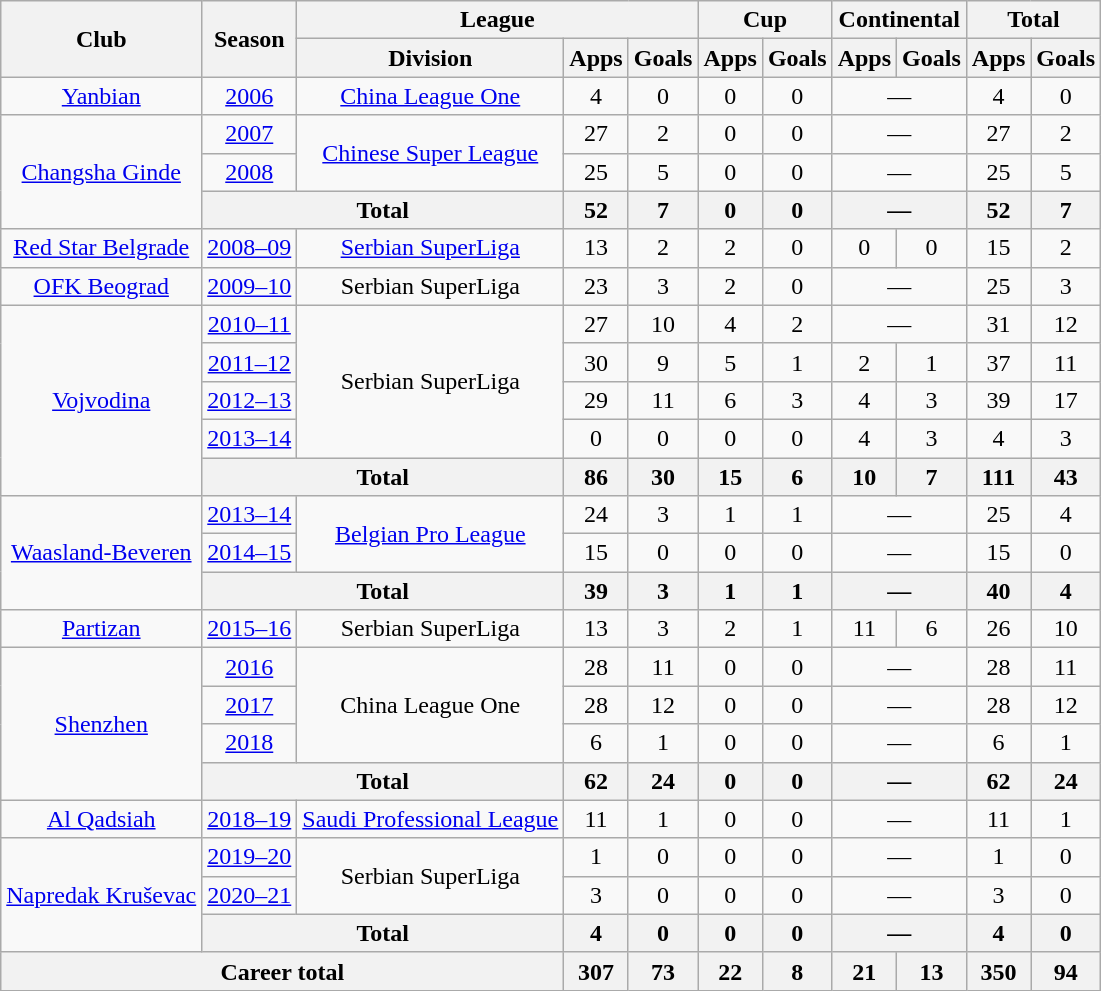<table class="wikitable" style="text-align: center">
<tr>
<th rowspan="2">Club</th>
<th rowspan="2">Season</th>
<th colspan="3">League</th>
<th colspan="2">Cup</th>
<th colspan="2">Continental</th>
<th colspan="2">Total</th>
</tr>
<tr>
<th>Division</th>
<th>Apps</th>
<th>Goals</th>
<th>Apps</th>
<th>Goals</th>
<th>Apps</th>
<th>Goals</th>
<th>Apps</th>
<th>Goals</th>
</tr>
<tr>
<td><a href='#'>Yanbian</a></td>
<td><a href='#'>2006</a></td>
<td><a href='#'>China League One</a></td>
<td>4</td>
<td>0</td>
<td>0</td>
<td>0</td>
<td colspan="2">—</td>
<td>4</td>
<td>0</td>
</tr>
<tr>
<td rowspan="3"><a href='#'>Changsha Ginde</a></td>
<td><a href='#'>2007</a></td>
<td rowspan="2"><a href='#'>Chinese Super League</a></td>
<td>27</td>
<td>2</td>
<td>0</td>
<td>0</td>
<td colspan="2">—</td>
<td>27</td>
<td>2</td>
</tr>
<tr>
<td><a href='#'>2008</a></td>
<td>25</td>
<td>5</td>
<td>0</td>
<td>0</td>
<td colspan="2">—</td>
<td>25</td>
<td>5</td>
</tr>
<tr>
<th colspan="2">Total</th>
<th>52</th>
<th>7</th>
<th>0</th>
<th>0</th>
<th colspan="2">—</th>
<th>52</th>
<th>7</th>
</tr>
<tr>
<td><a href='#'>Red Star Belgrade</a></td>
<td><a href='#'>2008–09</a></td>
<td><a href='#'>Serbian SuperLiga</a></td>
<td>13</td>
<td>2</td>
<td>2</td>
<td>0</td>
<td>0</td>
<td>0</td>
<td>15</td>
<td>2</td>
</tr>
<tr>
<td><a href='#'>OFK Beograd</a></td>
<td><a href='#'>2009–10</a></td>
<td>Serbian SuperLiga</td>
<td>23</td>
<td>3</td>
<td>2</td>
<td>0</td>
<td colspan="2">—</td>
<td>25</td>
<td>3</td>
</tr>
<tr>
<td rowspan="5"><a href='#'>Vojvodina</a></td>
<td><a href='#'>2010–11</a></td>
<td rowspan="4">Serbian SuperLiga</td>
<td>27</td>
<td>10</td>
<td>4</td>
<td>2</td>
<td colspan="2">—</td>
<td>31</td>
<td>12</td>
</tr>
<tr>
<td><a href='#'>2011–12</a></td>
<td>30</td>
<td>9</td>
<td>5</td>
<td>1</td>
<td>2</td>
<td>1</td>
<td>37</td>
<td>11</td>
</tr>
<tr>
<td><a href='#'>2012–13</a></td>
<td>29</td>
<td>11</td>
<td>6</td>
<td>3</td>
<td>4</td>
<td>3</td>
<td>39</td>
<td>17</td>
</tr>
<tr>
<td><a href='#'>2013–14</a></td>
<td>0</td>
<td>0</td>
<td>0</td>
<td>0</td>
<td>4</td>
<td>3</td>
<td>4</td>
<td>3</td>
</tr>
<tr>
<th colspan="2">Total</th>
<th>86</th>
<th>30</th>
<th>15</th>
<th>6</th>
<th>10</th>
<th>7</th>
<th>111</th>
<th>43</th>
</tr>
<tr>
<td rowspan="3"><a href='#'>Waasland-Beveren</a></td>
<td><a href='#'>2013–14</a></td>
<td rowspan="2"><a href='#'>Belgian Pro League</a></td>
<td>24</td>
<td>3</td>
<td>1</td>
<td>1</td>
<td colspan="2">—</td>
<td>25</td>
<td>4</td>
</tr>
<tr>
<td><a href='#'>2014–15</a></td>
<td>15</td>
<td>0</td>
<td>0</td>
<td>0</td>
<td colspan="2">—</td>
<td>15</td>
<td>0</td>
</tr>
<tr>
<th colspan="2">Total</th>
<th>39</th>
<th>3</th>
<th>1</th>
<th>1</th>
<th colspan="2">—</th>
<th>40</th>
<th>4</th>
</tr>
<tr>
<td><a href='#'>Partizan</a></td>
<td><a href='#'>2015–16</a></td>
<td>Serbian SuperLiga</td>
<td>13</td>
<td>3</td>
<td>2</td>
<td>1</td>
<td>11</td>
<td>6</td>
<td>26</td>
<td>10</td>
</tr>
<tr>
<td rowspan="4"><a href='#'>Shenzhen</a></td>
<td><a href='#'>2016</a></td>
<td rowspan="3">China League One</td>
<td>28</td>
<td>11</td>
<td>0</td>
<td>0</td>
<td colspan="2">—</td>
<td>28</td>
<td>11</td>
</tr>
<tr>
<td><a href='#'>2017</a></td>
<td>28</td>
<td>12</td>
<td>0</td>
<td>0</td>
<td colspan="2">—</td>
<td>28</td>
<td>12</td>
</tr>
<tr>
<td><a href='#'>2018</a></td>
<td>6</td>
<td>1</td>
<td>0</td>
<td>0</td>
<td colspan="2">—</td>
<td>6</td>
<td>1</td>
</tr>
<tr>
<th colspan="2">Total</th>
<th>62</th>
<th>24</th>
<th>0</th>
<th>0</th>
<th colspan="2">—</th>
<th>62</th>
<th>24</th>
</tr>
<tr>
<td><a href='#'>Al Qadsiah</a></td>
<td><a href='#'>2018–19</a></td>
<td><a href='#'>Saudi Professional League</a></td>
<td>11</td>
<td>1</td>
<td>0</td>
<td>0</td>
<td colspan="2">—</td>
<td>11</td>
<td>1</td>
</tr>
<tr>
<td rowspan="3"><a href='#'>Napredak Kruševac</a></td>
<td><a href='#'>2019–20</a></td>
<td rowspan="2">Serbian SuperLiga</td>
<td>1</td>
<td>0</td>
<td>0</td>
<td>0</td>
<td colspan="2">—</td>
<td>1</td>
<td>0</td>
</tr>
<tr>
<td><a href='#'>2020–21</a></td>
<td>3</td>
<td>0</td>
<td>0</td>
<td>0</td>
<td colspan="2">—</td>
<td>3</td>
<td>0</td>
</tr>
<tr>
<th colspan="2">Total</th>
<th>4</th>
<th>0</th>
<th>0</th>
<th>0</th>
<th colspan="2">—</th>
<th>4</th>
<th>0</th>
</tr>
<tr>
<th colspan="3">Career total</th>
<th>307</th>
<th>73</th>
<th>22</th>
<th>8</th>
<th>21</th>
<th>13</th>
<th>350</th>
<th>94</th>
</tr>
</table>
